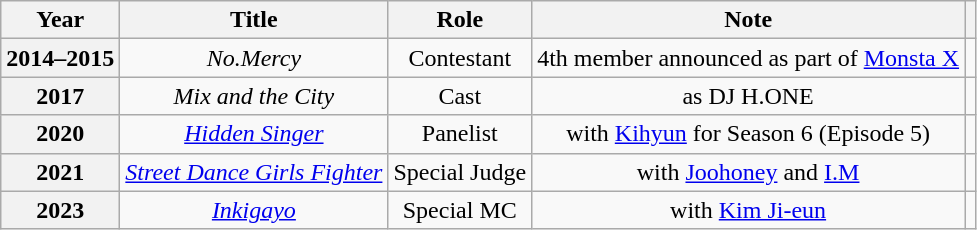<table class="wikitable sortable plainrowheaders" style="text-align: center;">
<tr>
<th scope="col">Year</th>
<th scope="col">Title</th>
<th scope="col">Role</th>
<th scope="col">Note</th>
<th scope="col" class="unsortable"></th>
</tr>
<tr>
<th scope="row">2014–2015</th>
<td><em>No.Mercy</em></td>
<td>Contestant</td>
<td>4th member announced as part of <a href='#'>Monsta X</a></td>
<td></td>
</tr>
<tr>
<th scope="row">2017</th>
<td><em>Mix and the City</em></td>
<td>Cast</td>
<td>as DJ H.ONE</td>
<td></td>
</tr>
<tr>
<th scope="row">2020</th>
<td><em><a href='#'>Hidden Singer</a></em></td>
<td>Panelist</td>
<td>with <a href='#'>Kihyun</a> for Season 6 (Episode 5)</td>
<td></td>
</tr>
<tr>
<th scope="row">2021</th>
<td><em><a href='#'>Street Dance Girls Fighter</a></em></td>
<td>Special Judge</td>
<td>with <a href='#'>Joohoney</a> and <a href='#'>I.M</a></td>
<td></td>
</tr>
<tr>
<th scope="row">2023</th>
<td><em><a href='#'>Inkigayo</a></em></td>
<td>Special MC</td>
<td>with <a href='#'>Kim Ji-eun</a></td>
<td></td>
</tr>
</table>
